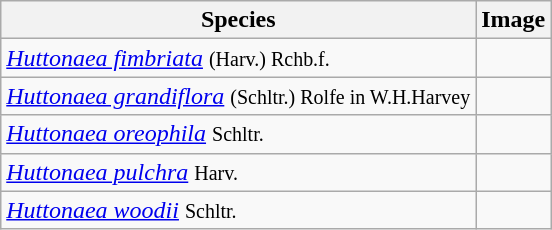<table class="wikitable">
<tr>
<th>Species</th>
<th>Image</th>
</tr>
<tr>
<td><em><a href='#'>Huttonaea fimbriata</a></em> <small>(Harv.) Rchb.f.</small></td>
<td></td>
</tr>
<tr>
<td><em><a href='#'>Huttonaea grandiflora</a></em> <small>(Schltr.) Rolfe in W.H.Harvey</small></td>
<td></td>
</tr>
<tr>
<td><em><a href='#'>Huttonaea oreophila</a></em> <small>Schltr.</small></td>
<td></td>
</tr>
<tr>
<td><em><a href='#'>Huttonaea pulchra</a></em> <small>Harv.</small></td>
<td></td>
</tr>
<tr>
<td><em><a href='#'>Huttonaea woodii</a></em> <small>Schltr.</small></td>
<td></td>
</tr>
</table>
